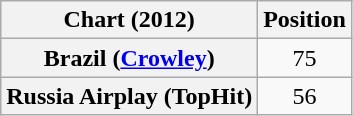<table class="wikitable sortable plainrowheaders" style="text-align:center;">
<tr>
<th scope="col">Chart (2012)</th>
<th scope="col">Position</th>
</tr>
<tr>
<th scope="row">Brazil (<a href='#'>Crowley</a>)</th>
<td style="text-align:center;">75</td>
</tr>
<tr>
<th scope="row">Russia Airplay (TopHit)</th>
<td style="text-align:center;">56</td>
</tr>
</table>
